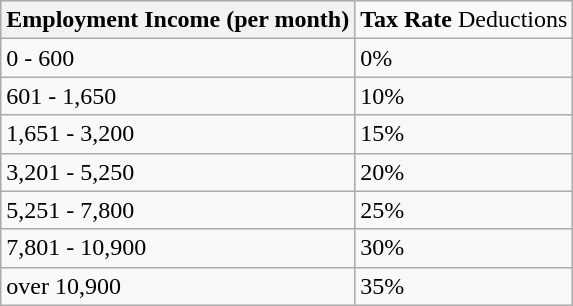<table class="wikitable sortable mw-collapsible">
<tr>
<th><strong>Employment Income (per month)</strong></th>
<td><strong>Tax Rate</strong>    Deductions</td>
</tr>
<tr>
<td>0 - 600</td>
<td>0%</td>
</tr>
<tr 0>
<td>601 - 1,650</td>
<td>10%</td>
</tr>
<tr 60>
<td>1,651 - 3,200</td>
<td>15%</td>
</tr>
<tr 142.5>
<td>3,201 - 5,250</td>
<td>20%</td>
</tr>
<tr 302.5>
<td>5,251 - 7,800</td>
<td>25%</td>
</tr>
<tr 565>
<td>7,801 - 10,900</td>
<td>30%</td>
</tr>
<tr 965>
<td>over 10,900</td>
<td>35%</td>
</tr>
</table>
